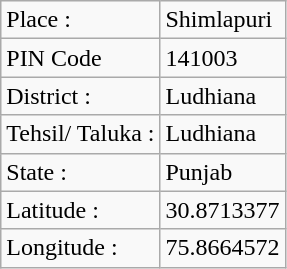<table class="wikitable">
<tr>
<td>Place :</td>
<td>Shimlapuri</td>
</tr>
<tr>
<td>PIN Code</td>
<td>141003</td>
</tr>
<tr>
<td>District :</td>
<td>Ludhiana</td>
</tr>
<tr>
<td>Tehsil/ Taluka :</td>
<td>Ludhiana</td>
</tr>
<tr>
<td>State :</td>
<td>Punjab</td>
</tr>
<tr>
<td>Latitude :</td>
<td>30.8713377</td>
</tr>
<tr>
<td>Longitude :</td>
<td>75.8664572</td>
</tr>
</table>
